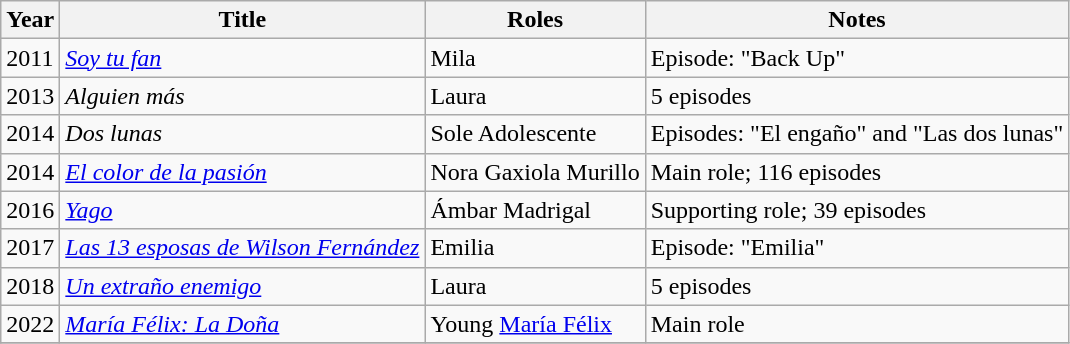<table class="wikitable sortable">
<tr>
<th>Year</th>
<th>Title</th>
<th>Roles</th>
<th>Notes</th>
</tr>
<tr>
<td>2011</td>
<td><em><a href='#'>Soy tu fan</a></em></td>
<td>Mila</td>
<td>Episode: "Back Up"</td>
</tr>
<tr>
<td>2013</td>
<td><em>Alguien más</em></td>
<td>Laura</td>
<td>5 episodes</td>
</tr>
<tr>
<td>2014</td>
<td><em>Dos lunas</em></td>
<td>Sole Adolescente</td>
<td>Episodes: "El engaño" and "Las dos lunas"</td>
</tr>
<tr>
<td>2014</td>
<td><em><a href='#'>El color de la pasión</a></em></td>
<td>Nora Gaxiola Murillo</td>
<td>Main role; 116 episodes</td>
</tr>
<tr>
<td>2016</td>
<td><em><a href='#'>Yago</a></em></td>
<td>Ámbar Madrigal</td>
<td>Supporting role; 39 episodes</td>
</tr>
<tr>
<td>2017</td>
<td><em><a href='#'>Las 13 esposas de Wilson Fernández</a></em></td>
<td>Emilia</td>
<td>Episode: "Emilia"</td>
</tr>
<tr>
<td>2018</td>
<td><em><a href='#'>Un extraño enemigo</a></em></td>
<td>Laura</td>
<td>5 episodes</td>
</tr>
<tr>
<td>2022</td>
<td><em><a href='#'>María Félix: La Doña</a></em></td>
<td>Young <a href='#'>María Félix</a></td>
<td>Main role</td>
</tr>
<tr>
</tr>
</table>
